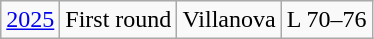<table class="wikitable" style="text-align:center;">
<tr>
<td><a href='#'>2025</a></td>
<td>First round</td>
<td>Villanova</td>
<td>L 70–76</td>
</tr>
</table>
